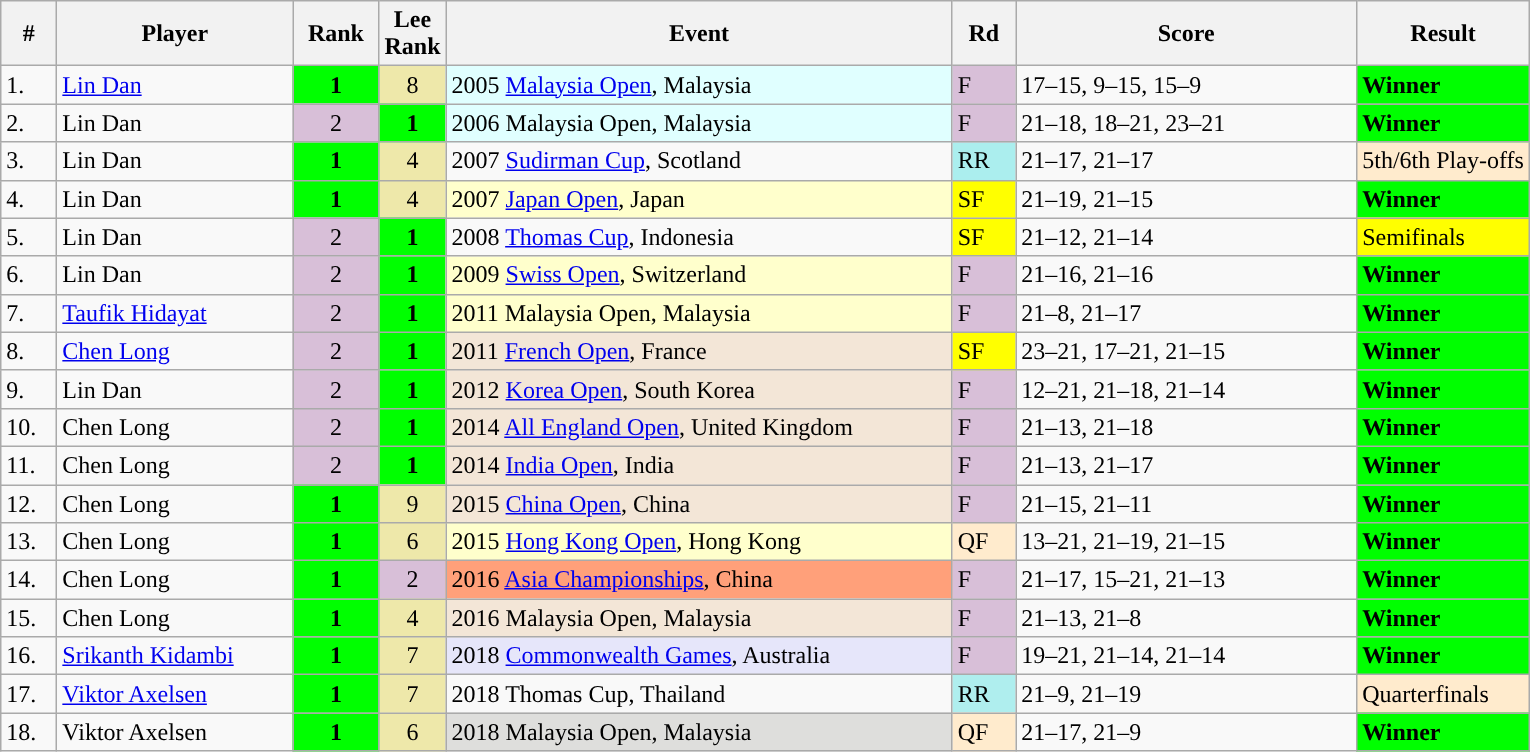<table class="wikitable sortable">
<tr>
<th style="width:30px">#</th>
<th style="width:150px">Player</th>
<th style="width:50px">Rank</th>
<th style="width:10px">Lee<br> Rank</th>
<th style="width:330px">Event</th>
<th style="width:35px">Rd</th>
<th style="width:220px">Score</th>
<th>Result</th>
</tr>
<tr>
<td>1.</td>
<td> <a href='#'>Lin Dan</a></td>
<td style="text-align:center; background:lime;"><strong>1</strong></td>
<td style="text-align:center; background:#eee8AA">8</td>
<td bgcolor=E0FFFF>2005 <a href='#'>Malaysia Open</a>, Malaysia</td>
<td bgcolor=d8bfd8>F</td>
<td>17–15, 9–15, 15–9</td>
<td bgcolor=lime><strong>Winner</strong></td>
</tr>
<tr>
<td>2.</td>
<td> Lin Dan</td>
<td style="text-align:center; background:thistle;">2</td>
<td style="text-align:center; background:lime;"><strong>1</strong></td>
<td bgcolor=E0FFFF>2006 Malaysia Open, Malaysia</td>
<td bgcolor=d8bfd8>F</td>
<td>21–18, 18–21, 23–21</td>
<td bgcolor=lime><strong>Winner</strong></td>
</tr>
<tr>
<td>3.</td>
<td> Lin Dan</td>
<td style="text-align:center; background:lime;"><strong>1</strong></td>
<td style="text-align:center; background:#eee8AA">4</td>
<td>2007 <a href='#'>Sudirman Cup</a>, Scotland</td>
<td bgcolor=abeeee>RR</td>
<td>21–17, 21–17</td>
<td bgcolor=ffebcd>5th/6th Play-offs</td>
</tr>
<tr>
<td>4.</td>
<td> Lin Dan</td>
<td style="text-align:center; background:lime;"><strong>1</strong></td>
<td style="text-align:center; background:#eee8AA">4</td>
<td bgcolor=ffffcc>2007 <a href='#'>Japan Open</a>, Japan</td>
<td bgcolor=yellow>SF</td>
<td>21–19, 21–15</td>
<td bgcolor=lime><strong>Winner</strong></td>
</tr>
<tr>
<td>5.</td>
<td> Lin Dan</td>
<td style="text-align:center; background:thistle;">2</td>
<td style="text-align:center; background:lime;"><strong>1</strong></td>
<td>2008 <a href='#'>Thomas Cup</a>, Indonesia</td>
<td bgcolor=yellow>SF</td>
<td>21–12, 21–14</td>
<td bgcolor=yellow>Semifinals</td>
</tr>
<tr>
<td>6.</td>
<td> Lin Dan</td>
<td style="text-align:center; background:thistle;">2</td>
<td style="text-align:center; background:lime;"><strong>1</strong></td>
<td bgcolor=ffffcc>2009 <a href='#'>Swiss Open</a>, Switzerland</td>
<td bgcolor=d8bfd8>F</td>
<td>21–16, 21–16</td>
<td bgcolor=lime><strong>Winner</strong></td>
</tr>
<tr>
<td>7.</td>
<td> <a href='#'>Taufik Hidayat</a></td>
<td style="text-align:center; background:thistle;">2</td>
<td style="text-align:center; background:lime;"><strong>1</strong></td>
<td bgcolor=ffffcc>2011 Malaysia Open, Malaysia</td>
<td bgcolor=d8bfd8>F</td>
<td>21–8, 21–17</td>
<td bgcolor=lime><strong>Winner</strong></td>
</tr>
<tr>
<td>8.</td>
<td> <a href='#'>Chen Long</a></td>
<td style="text-align:center; background:thistle;">2</td>
<td style="text-align:center; background:lime;"><strong>1</strong></td>
<td bgcolor=f3e6d7>2011 <a href='#'>French Open</a>, France</td>
<td bgcolor=yellow>SF</td>
<td>23–21, 17–21, 21–15</td>
<td bgcolor=lime><strong>Winner</strong></td>
</tr>
<tr>
<td>9.</td>
<td> Lin Dan</td>
<td style="text-align:center; background:thistle;">2</td>
<td style="text-align:center; background:lime;"><strong>1</strong></td>
<td bgcolor=f3e6d7>2012 <a href='#'>Korea Open</a>, South Korea</td>
<td bgcolor=d8bfd8>F</td>
<td>12–21, 21–18, 21–14</td>
<td bgcolor=lime><strong>Winner</strong></td>
</tr>
<tr>
<td>10.</td>
<td> Chen Long</td>
<td style="text-align:center; background:thistle;">2</td>
<td style="text-align:center; background:lime;"><strong>1</strong></td>
<td bgcolor=f3e6d7>2014 <a href='#'>All England Open</a>, United Kingdom</td>
<td bgcolor=d8bfd8>F</td>
<td>21–13, 21–18</td>
<td bgcolor=lime><strong>Winner</strong></td>
</tr>
<tr>
<td>11.</td>
<td> Chen Long</td>
<td style="text-align:center; background:thistle;">2</td>
<td style="text-align:center; background:lime;"><strong>1</strong></td>
<td bgcolor=f3e6d7>2014 <a href='#'>India Open</a>, India</td>
<td bgcolor=d8bfd8>F</td>
<td>21–13, 21–17</td>
<td bgcolor=lime><strong>Winner</strong></td>
</tr>
<tr>
<td>12.</td>
<td> Chen Long</td>
<td style="text-align:center; background:lime;"><strong>1</strong></td>
<td style="text-align:center; background:#eee8AA">9</td>
<td bgcolor=f3e6d7>2015 <a href='#'>China Open</a>, China</td>
<td bgcolor=d8bfd8>F</td>
<td>21–15, 21–11</td>
<td bgcolor=lime><strong>Winner</strong></td>
</tr>
<tr>
<td>13.</td>
<td> Chen Long</td>
<td style="text-align:center; background:lime;"><strong>1</strong></td>
<td style="text-align:center; background:#eee8AA">6</td>
<td bgcolor=ffffcc>2015 <a href='#'>Hong Kong Open</a>, Hong Kong</td>
<td bgcolor=ffebcd>QF</td>
<td>13–21, 21–19, 21–15</td>
<td bgcolor=lime><strong>Winner</strong></td>
</tr>
<tr>
<td>14.</td>
<td> Chen Long</td>
<td style="text-align:center; background:lime;"><strong>1</strong></td>
<td style="text-align:center; background:thistle;">2</td>
<td bgcolor=FFA07A>2016 <a href='#'>Asia Championships</a>, China</td>
<td bgcolor=d8bfd8>F</td>
<td>21–17, 15–21, 21–13</td>
<td bgcolor=lime><strong>Winner</strong></td>
</tr>
<tr>
<td>15.</td>
<td> Chen Long</td>
<td style="text-align:center; background:lime;"><strong>1</strong></td>
<td style="text-align:center; background:#eee8AA">4</td>
<td bgcolor=f3e6d7>2016 Malaysia Open, Malaysia</td>
<td bgcolor=d8bfd8>F</td>
<td>21–13, 21–8</td>
<td bgcolor=lime><strong>Winner</strong></td>
</tr>
<tr>
<td>16.</td>
<td> <a href='#'>Srikanth Kidambi</a></td>
<td style="text-align:center; background:lime;"><strong>1</strong></td>
<td style="text-align:center; background:#eee8AA">7</td>
<td bgcolor=E6E6FA>2018 <a href='#'>Commonwealth Games</a>, Australia</td>
<td bgcolor=d8bfd8>F</td>
<td>19–21, 21–14, 21–14</td>
<td bgcolor=lime><strong>Winner</strong></td>
</tr>
<tr>
<td>17.</td>
<td> <a href='#'>Viktor Axelsen</a></td>
<td style="text-align:center; background:lime;"><strong>1</strong></td>
<td style="text-align:center; background:#eee8AA">7</td>
<td>2018 Thomas Cup, Thailand</td>
<td bgcolor=afeeee>RR</td>
<td>21–9, 21–19</td>
<td bgcolor=ffebcd>Quarterfinals</td>
</tr>
<tr>
<td>18.</td>
<td> Viktor Axelsen</td>
<td style="text-align:center; background:lime;"><strong>1</strong></td>
<td style="text-align:center; background:#eee8AA">6</td>
<td bgcolor=DEDEDC>2018 Malaysia Open, Malaysia</td>
<td bgcolor=ffebcd>QF</td>
<td>21–17, 21–9</td>
<td bgcolor=lime><strong>Winner</strong></td>
</tr>
</table>
